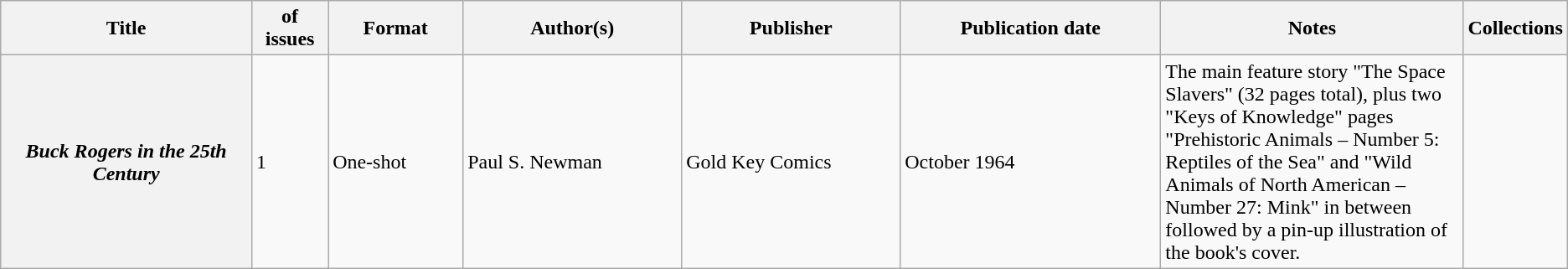<table class="wikitable">
<tr>
<th>Title</th>
<th style="width:40pt"> of issues</th>
<th style="width:75pt">Format</th>
<th style="width:125pt">Author(s)</th>
<th style="width:125pt">Publisher</th>
<th style="width:150pt">Publication date</th>
<th style="width:175pt">Notes</th>
<th>Collections</th>
</tr>
<tr>
<th><em>Buck Rogers in the 25th Century</em></th>
<td>1</td>
<td>One-shot</td>
<td>Paul S. Newman</td>
<td>Gold Key Comics</td>
<td>October 1964</td>
<td>The main feature story "The Space Slavers" (32 pages total), plus two "Keys of Knowledge" pages "Prehistoric Animals – Number 5: Reptiles of the Sea" and "Wild Animals of North American – Number 27: Mink" in between followed by a pin-up illustration of the book's cover.</td>
<td></td>
</tr>
</table>
